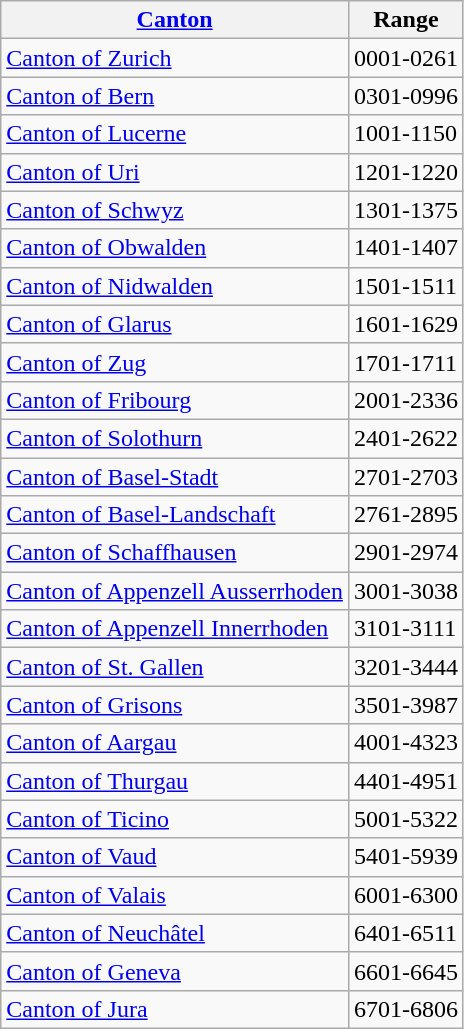<table class="wikitable">
<tr>
<th><a href='#'>Canton</a></th>
<th>Range</th>
</tr>
<tr>
<td><a href='#'>Canton of Zurich</a></td>
<td>0001-0261</td>
</tr>
<tr>
<td><a href='#'>Canton of Bern</a></td>
<td>0301-0996</td>
</tr>
<tr>
<td><a href='#'>Canton of Lucerne</a></td>
<td>1001-1150</td>
</tr>
<tr>
<td><a href='#'>Canton of Uri</a></td>
<td>1201-1220</td>
</tr>
<tr>
<td><a href='#'>Canton of Schwyz</a></td>
<td>1301-1375</td>
</tr>
<tr>
<td><a href='#'>Canton of Obwalden</a></td>
<td>1401-1407</td>
</tr>
<tr>
<td><a href='#'>Canton of Nidwalden</a></td>
<td>1501-1511</td>
</tr>
<tr>
<td><a href='#'>Canton of Glarus</a></td>
<td>1601-1629</td>
</tr>
<tr>
<td><a href='#'>Canton of Zug</a></td>
<td>1701-1711</td>
</tr>
<tr>
<td><a href='#'>Canton of Fribourg</a></td>
<td>2001-2336</td>
</tr>
<tr>
<td><a href='#'>Canton of Solothurn</a></td>
<td>2401-2622</td>
</tr>
<tr>
<td><a href='#'>Canton of Basel-Stadt</a></td>
<td>2701-2703</td>
</tr>
<tr>
<td><a href='#'>Canton of Basel-Landschaft</a></td>
<td>2761-2895</td>
</tr>
<tr>
<td><a href='#'>Canton of Schaffhausen</a></td>
<td>2901-2974</td>
</tr>
<tr>
<td><a href='#'>Canton of Appenzell Ausserrhoden</a></td>
<td>3001-3038</td>
</tr>
<tr>
<td><a href='#'>Canton of Appenzell Innerrhoden</a></td>
<td>3101-3111</td>
</tr>
<tr>
<td><a href='#'>Canton of St. Gallen</a></td>
<td>3201-3444</td>
</tr>
<tr>
<td><a href='#'>Canton of Grisons</a></td>
<td>3501-3987</td>
</tr>
<tr>
<td><a href='#'>Canton of Aargau</a></td>
<td>4001-4323</td>
</tr>
<tr>
<td><a href='#'>Canton of Thurgau</a></td>
<td>4401-4951</td>
</tr>
<tr>
<td><a href='#'>Canton of Ticino</a></td>
<td>5001-5322</td>
</tr>
<tr>
<td><a href='#'>Canton of Vaud</a></td>
<td>5401-5939</td>
</tr>
<tr>
<td><a href='#'>Canton of Valais</a></td>
<td>6001-6300</td>
</tr>
<tr>
<td><a href='#'>Canton of Neuchâtel</a></td>
<td>6401-6511</td>
</tr>
<tr>
<td><a href='#'>Canton of Geneva</a></td>
<td>6601-6645</td>
</tr>
<tr>
<td><a href='#'>Canton of Jura</a></td>
<td>6701-6806</td>
</tr>
</table>
